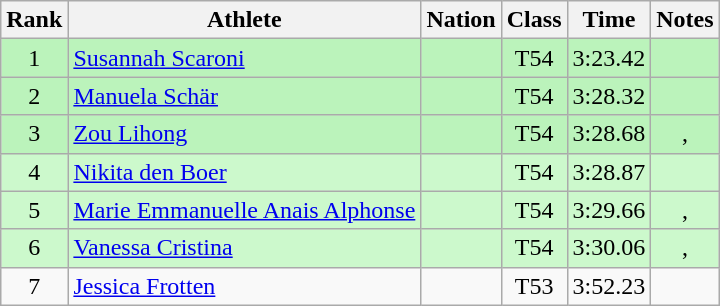<table class="wikitable sortable" style="text-align:center">
<tr>
<th>Rank</th>
<th>Athlete</th>
<th>Nation</th>
<th>Class</th>
<th>Time</th>
<th>Notes</th>
</tr>
<tr bgcolor=bbf3bb>
<td>1</td>
<td align=left><a href='#'>Susannah Scaroni</a></td>
<td align=left></td>
<td>T54</td>
<td>3:23.42</td>
<td></td>
</tr>
<tr bgcolor=bbf3bb>
<td>2</td>
<td align=left><a href='#'>Manuela Schär</a></td>
<td align=left></td>
<td>T54</td>
<td>3:28.32</td>
<td></td>
</tr>
<tr bgcolor=bbf3bb>
<td>3</td>
<td align=left><a href='#'>Zou Lihong</a></td>
<td align=left></td>
<td>T54</td>
<td>3:28.68</td>
<td>, </td>
</tr>
<tr bgcolor=ccf9cc>
<td>4</td>
<td align=left><a href='#'>Nikita den Boer</a></td>
<td align=left></td>
<td>T54</td>
<td>3:28.87</td>
<td></td>
</tr>
<tr bgcolor=ccf9cc>
<td>5</td>
<td align=left><a href='#'>Marie Emmanuelle Anais Alphonse</a></td>
<td align=left></td>
<td>T54</td>
<td>3:29.66</td>
<td>, </td>
</tr>
<tr bgcolor=ccf9cc>
<td>6</td>
<td align=left><a href='#'>Vanessa Cristina</a></td>
<td align=left></td>
<td>T54</td>
<td>3:30.06</td>
<td>, </td>
</tr>
<tr>
<td>7</td>
<td align=left><a href='#'>Jessica Frotten</a></td>
<td align=left></td>
<td>T53</td>
<td>3:52.23</td>
<td></td>
</tr>
</table>
